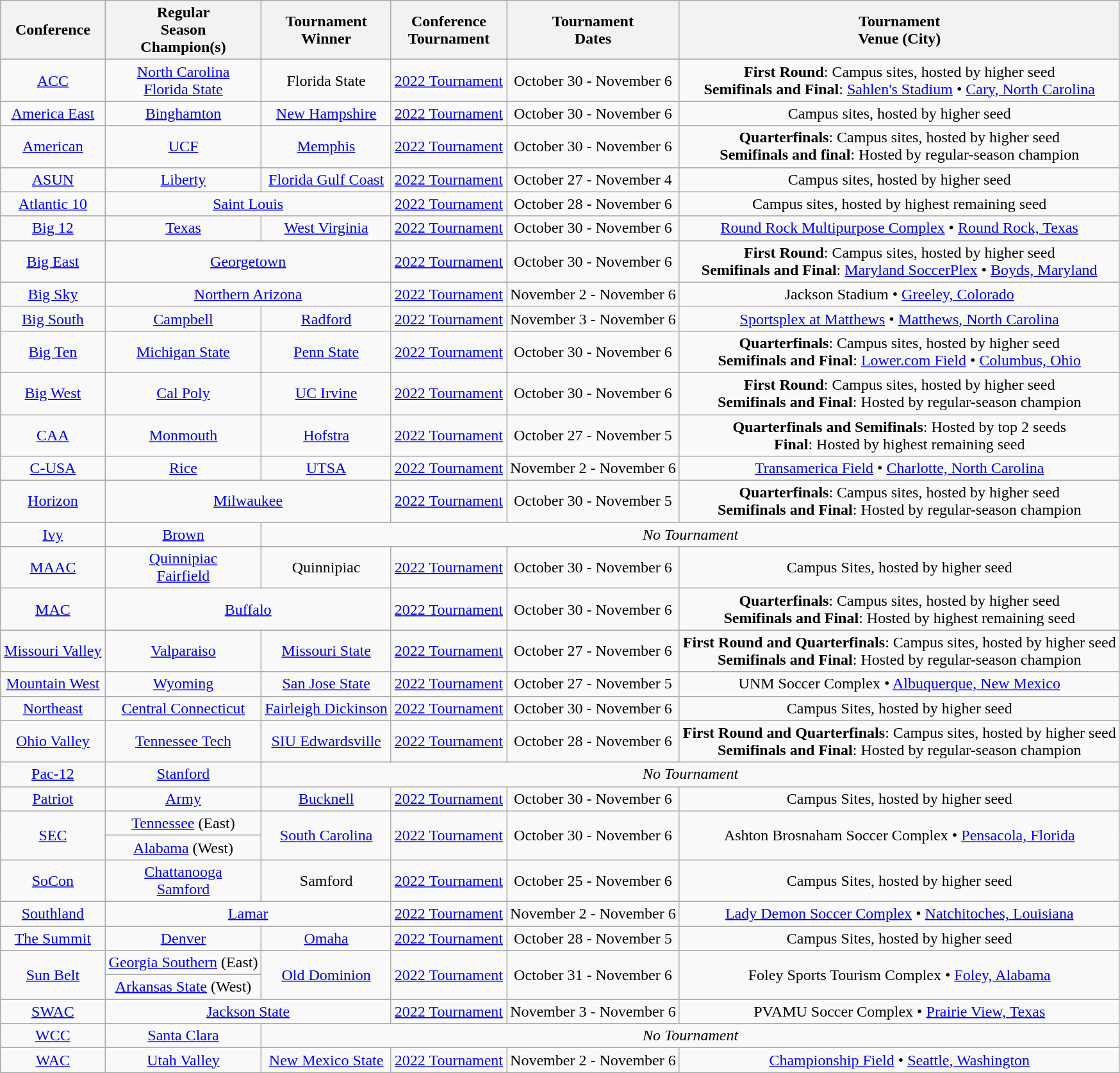<table class="wikitable" style="text-align: center;">
<tr>
<th>Conference</th>
<th>Regular <br> Season <br> Champion(s)</th>
<th>Tournament <br> Winner</th>
<th>Conference <br> Tournament</th>
<th>Tournament<br>Dates</th>
<th>Tournament <br> Venue (City)</th>
</tr>
<tr>
<td><a href='#'>ACC</a></td>
<td><a href='#'>North Carolina</a><br><a href='#'>Florida State</a></td>
<td>Florida State</td>
<td><a href='#'>2022 Tournament</a></td>
<td>October 30 - November 6</td>
<td><strong>First Round</strong>: Campus sites, hosted by higher seed<br><strong>Semifinals and Final</strong>: <a href='#'>Sahlen's Stadium</a> • <a href='#'>Cary, North Carolina</a></td>
</tr>
<tr>
<td><a href='#'>America East</a></td>
<td><a href='#'>Binghamton</a></td>
<td><a href='#'>New Hampshire</a></td>
<td><a href='#'>2022 Tournament</a></td>
<td>October 30 - November 6</td>
<td>Campus sites, hosted by higher seed</td>
</tr>
<tr>
<td><a href='#'>American</a></td>
<td><a href='#'>UCF</a></td>
<td><a href='#'>Memphis</a></td>
<td><a href='#'>2022 Tournament</a></td>
<td>October 30 - November 6</td>
<td><strong>Quarterfinals</strong>: Campus sites, hosted by higher seed<br><strong>Semifinals and final</strong>: Hosted by regular-season champion</td>
</tr>
<tr>
<td><a href='#'>ASUN</a></td>
<td><a href='#'>Liberty</a></td>
<td><a href='#'>Florida Gulf Coast</a></td>
<td><a href='#'>2022 Tournament</a></td>
<td>October 27 - November 4</td>
<td>Campus sites, hosted by higher seed</td>
</tr>
<tr>
<td><a href='#'>Atlantic 10</a></td>
<td colspan=2><a href='#'>Saint Louis</a></td>
<td><a href='#'>2022 Tournament</a></td>
<td>October 28 - November 6</td>
<td>Campus sites, hosted by highest remaining seed</td>
</tr>
<tr>
<td><a href='#'>Big 12</a></td>
<td><a href='#'>Texas</a></td>
<td><a href='#'>West Virginia</a></td>
<td><a href='#'>2022 Tournament</a></td>
<td>October 30 - November 6</td>
<td><a href='#'>Round Rock Multipurpose Complex</a> • <a href='#'>Round Rock, Texas</a></td>
</tr>
<tr>
<td><a href='#'>Big East</a></td>
<td colspan=2><a href='#'>Georgetown</a></td>
<td><a href='#'>2022 Tournament</a></td>
<td>October 30 - November 6</td>
<td><strong>First Round</strong>: Campus sites, hosted by higher seed<br><strong>Semifinals and Final</strong>: <a href='#'>Maryland SoccerPlex</a> • <a href='#'>Boyds, Maryland</a></td>
</tr>
<tr>
<td><a href='#'>Big Sky</a></td>
<td colspan=2><a href='#'>Northern Arizona</a></td>
<td><a href='#'>2022 Tournament</a></td>
<td>November 2 - November 6</td>
<td>Jackson Stadium • <a href='#'>Greeley, Colorado</a></td>
</tr>
<tr>
<td><a href='#'>Big South</a></td>
<td><a href='#'>Campbell</a></td>
<td><a href='#'>Radford</a></td>
<td><a href='#'>2022 Tournament</a></td>
<td>November 3 - November 6</td>
<td><a href='#'>Sportsplex at Matthews</a> • <a href='#'>Matthews, North Carolina</a></td>
</tr>
<tr>
<td><a href='#'>Big Ten</a></td>
<td><a href='#'>Michigan State</a></td>
<td><a href='#'>Penn State</a></td>
<td><a href='#'>2022 Tournament</a></td>
<td>October 30 - November 6</td>
<td><strong>Quarterfinals</strong>: Campus sites, hosted by higher seed<br><strong>Semifinals and Final</strong>: <a href='#'>Lower.com Field</a> • <a href='#'>Columbus, Ohio</a></td>
</tr>
<tr>
<td><a href='#'>Big West</a></td>
<td><a href='#'>Cal Poly</a></td>
<td><a href='#'>UC Irvine</a></td>
<td><a href='#'>2022 Tournament</a></td>
<td>October 30 - November 6</td>
<td><strong>First Round</strong>: Campus sites, hosted by higher seed<br><strong>Semifinals and Final</strong>: Hosted by regular-season champion</td>
</tr>
<tr>
<td><a href='#'>CAA</a></td>
<td><a href='#'>Monmouth</a></td>
<td><a href='#'>Hofstra</a></td>
<td><a href='#'>2022 Tournament</a></td>
<td>October 27 - November 5</td>
<td><strong>Quarterfinals and Semifinals</strong>: Hosted by top 2 seeds<br><strong>Final</strong>: Hosted by highest remaining seed</td>
</tr>
<tr>
<td><a href='#'>C-USA</a></td>
<td><a href='#'>Rice</a></td>
<td><a href='#'>UTSA</a></td>
<td><a href='#'>2022 Tournament</a></td>
<td>November 2 - November 6</td>
<td><a href='#'>Transamerica Field</a> • <a href='#'>Charlotte, North Carolina</a></td>
</tr>
<tr>
<td><a href='#'>Horizon</a></td>
<td colspan=2><a href='#'>Milwaukee</a></td>
<td><a href='#'>2022 Tournament</a></td>
<td>October 30 - November 5</td>
<td><strong>Quarterfinals</strong>: Campus sites, hosted by higher seed<br><strong>Semifinals and Final</strong>: Hosted by regular-season champion</td>
</tr>
<tr>
<td><a href='#'>Ivy</a></td>
<td><a href='#'>Brown</a></td>
<td colspan="4" align=center><em>No Tournament</em></td>
</tr>
<tr>
<td><a href='#'>MAAC</a></td>
<td><a href='#'>Quinnipiac</a><br><a href='#'>Fairfield</a></td>
<td>Quinnipiac</td>
<td><a href='#'>2022 Tournament</a></td>
<td>October 30 - November 6</td>
<td>Campus Sites, hosted by higher seed</td>
</tr>
<tr>
<td><a href='#'>MAC</a></td>
<td colspan=2><a href='#'>Buffalo</a></td>
<td><a href='#'>2022 Tournament</a></td>
<td>October 30 - November 6</td>
<td><strong>Quarterfinals</strong>: Campus sites, hosted by higher seed<br><strong>Semifinals and Final</strong>: Hosted by highest remaining seed</td>
</tr>
<tr>
<td><a href='#'>Missouri Valley</a></td>
<td><a href='#'>Valparaiso</a></td>
<td><a href='#'>Missouri State</a></td>
<td><a href='#'>2022 Tournament</a></td>
<td>October 27 - November 6</td>
<td><strong>First Round and Quarterfinals</strong>: Campus sites, hosted by higher seed<br><strong>Semifinals and Final</strong>: Hosted by regular-season champion</td>
</tr>
<tr>
<td><a href='#'>Mountain West</a></td>
<td><a href='#'>Wyoming</a></td>
<td><a href='#'>San Jose State</a></td>
<td><a href='#'>2022 Tournament</a></td>
<td>October 27 - November 5</td>
<td>UNM Soccer Complex • <a href='#'>Albuquerque, New Mexico</a></td>
</tr>
<tr>
<td><a href='#'>Northeast</a></td>
<td><a href='#'>Central Connecticut</a></td>
<td><a href='#'>Fairleigh Dickinson</a></td>
<td><a href='#'>2022 Tournament</a></td>
<td>October 30 - November 6</td>
<td>Campus Sites, hosted by higher seed</td>
</tr>
<tr>
<td><a href='#'>Ohio Valley</a></td>
<td><a href='#'>Tennessee Tech</a></td>
<td><a href='#'>SIU Edwardsville</a></td>
<td><a href='#'>2022 Tournament</a></td>
<td>October 28 - November 6</td>
<td><strong>First Round and Quarterfinals</strong>: Campus sites, hosted by higher seed<br><strong>Semifinals and Final</strong>: Hosted by regular-season champion</td>
</tr>
<tr>
<td><a href='#'>Pac-12</a></td>
<td><a href='#'>Stanford</a></td>
<td colspan=4 align=center><em>No Tournament</em></td>
</tr>
<tr>
<td><a href='#'>Patriot</a></td>
<td><a href='#'>Army</a></td>
<td><a href='#'>Bucknell</a></td>
<td><a href='#'>2022 Tournament</a></td>
<td>October 30 - November 6</td>
<td>Campus Sites, hosted by higher seed</td>
</tr>
<tr>
<td rowspan=2><a href='#'>SEC</a></td>
<td><a href='#'>Tennessee</a> (East)</td>
<td rowspan=2><a href='#'>South Carolina</a></td>
<td rowspan=2><a href='#'>2022 Tournament</a></td>
<td rowspan=2>October 30 - November 6</td>
<td rowspan=2>Ashton Brosnaham Soccer Complex • <a href='#'>Pensacola, Florida</a></td>
</tr>
<tr>
<td><a href='#'>Alabama</a> (West)</td>
</tr>
<tr>
<td><a href='#'>SoCon</a></td>
<td><a href='#'>Chattanooga</a><br><a href='#'>Samford</a></td>
<td>Samford</td>
<td><a href='#'>2022 Tournament</a></td>
<td>October 25 - November 6</td>
<td>Campus Sites, hosted by higher seed</td>
</tr>
<tr>
<td><a href='#'>Southland</a></td>
<td colspan=2><a href='#'>Lamar</a></td>
<td><a href='#'>2022 Tournament</a></td>
<td>November 2 - November 6</td>
<td><a href='#'>Lady Demon Soccer Complex</a> • <a href='#'>Natchitoches, Louisiana</a></td>
</tr>
<tr>
<td><a href='#'>The Summit</a></td>
<td><a href='#'>Denver</a></td>
<td><a href='#'>Omaha</a></td>
<td><a href='#'>2022 Tournament</a></td>
<td>October 28 - November 5</td>
<td>Campus Sites, hosted by higher seed</td>
</tr>
<tr>
<td rowspan=2><a href='#'>Sun Belt</a></td>
<td><a href='#'>Georgia Southern</a> (East)</td>
<td rowspan=2><a href='#'>Old Dominion</a></td>
<td rowspan=2><a href='#'>2022 Tournament</a></td>
<td rowspan=2>October 31 - November 6</td>
<td rowspan=2>Foley Sports Tourism Complex • <a href='#'>Foley, Alabama</a></td>
</tr>
<tr>
<td><a href='#'>Arkansas State</a> (West)</td>
</tr>
<tr>
<td><a href='#'>SWAC</a></td>
<td colspan=2><a href='#'>Jackson State</a></td>
<td><a href='#'>2022 Tournament</a></td>
<td>November 3 - November 6</td>
<td>PVAMU Soccer Complex • <a href='#'>Prairie View, Texas</a></td>
</tr>
<tr>
<td><a href='#'>WCC</a></td>
<td><a href='#'>Santa Clara</a></td>
<td colspan="4" align=center><em>No Tournament</em></td>
</tr>
<tr>
<td><a href='#'>WAC</a></td>
<td><a href='#'>Utah Valley</a></td>
<td><a href='#'>New Mexico State</a></td>
<td><a href='#'>2022 Tournament</a></td>
<td>November 2 - November 6</td>
<td><a href='#'>Championship Field</a> • <a href='#'>Seattle, Washington</a></td>
</tr>
</table>
